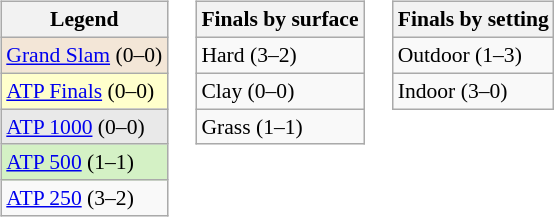<table>
<tr valign=top>
<td><br><table class=wikitable style=font-size:90%>
<tr>
<th>Legend</th>
</tr>
<tr style=background:#f3e6d7>
<td><a href='#'>Grand Slam</a> (0–0)</td>
</tr>
<tr style=background:#ffffcc>
<td><a href='#'>ATP Finals</a> (0–0)</td>
</tr>
<tr style=background:#e9e9e9>
<td><a href='#'>ATP 1000</a> (0–0)</td>
</tr>
<tr style=background:#d4f1c5>
<td><a href='#'>ATP 500</a> (1–1)</td>
</tr>
<tr>
<td><a href='#'>ATP 250</a> (3–2)</td>
</tr>
</table>
</td>
<td><br><table class=wikitable style=font-size:90%>
<tr>
<th>Finals by surface</th>
</tr>
<tr>
<td>Hard (3–2)</td>
</tr>
<tr>
<td>Clay (0–0)</td>
</tr>
<tr>
<td>Grass (1–1)</td>
</tr>
</table>
</td>
<td><br><table class=wikitable style=font-size:90%>
<tr>
<th>Finals by setting</th>
</tr>
<tr>
<td>Outdoor (1–3)</td>
</tr>
<tr>
<td>Indoor (3–0)</td>
</tr>
</table>
</td>
</tr>
</table>
